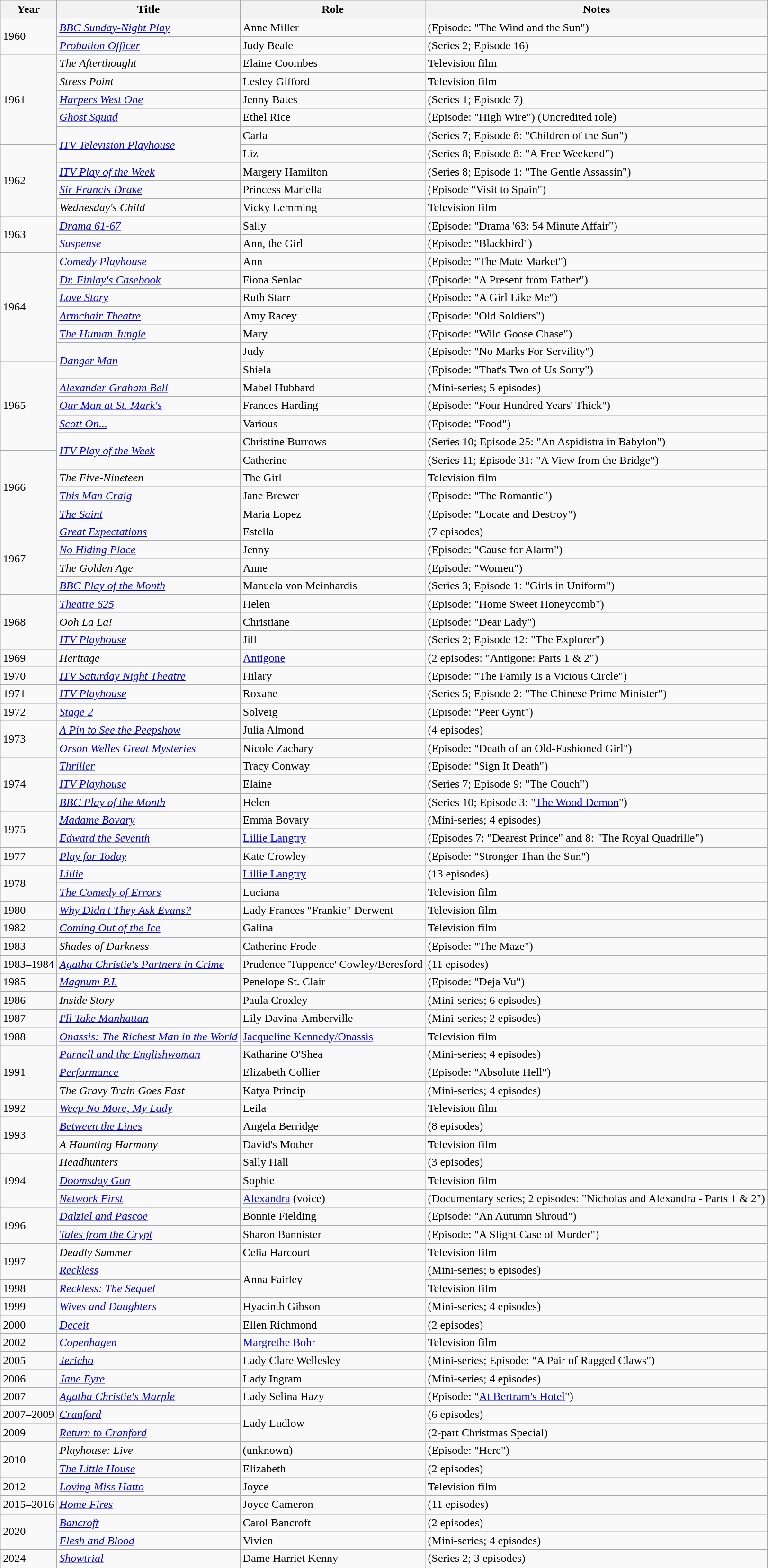<table class="wikitable">
<tr>
<th>Year</th>
<th>Title</th>
<th>Role</th>
<th>Notes</th>
</tr>
<tr>
<td rowspan=2>1960</td>
<td><em><a href='#'>BBC Sunday-Night Play</a></em></td>
<td>Anne Miller</td>
<td>(Episode: "The Wind and the Sun")</td>
</tr>
<tr>
<td><em><a href='#'>Probation Officer</a></em></td>
<td>Judy Beale</td>
<td>(Series 2; Episode 16)</td>
</tr>
<tr>
<td rowspan=5>1961</td>
<td><em>The Afterthought</em></td>
<td>Elaine Coombes</td>
<td>Television film</td>
</tr>
<tr>
<td><em>Stress Point</em></td>
<td>Lesley Gifford</td>
<td>Television film</td>
</tr>
<tr>
<td><em><a href='#'>Harpers West One</a></em></td>
<td>Jenny Bates</td>
<td>(Series 1; Episode 7)</td>
</tr>
<tr>
<td><em><a href='#'>Ghost Squad</a></em></td>
<td>Ethel Rice</td>
<td>(Episode: "High Wire") (Uncredited role)</td>
</tr>
<tr>
<td rowspan=2><em><a href='#'>ITV Television Playhouse</a></em></td>
<td>Carla</td>
<td>(Series 7; Episode 8: "Children of the Sun")</td>
</tr>
<tr>
<td rowspan=4>1962</td>
<td>Liz</td>
<td>(Series 8; Episode 8: "A Free Weekend")</td>
</tr>
<tr>
<td><em><a href='#'>ITV Play of the Week</a></em></td>
<td>Margery Hamilton</td>
<td>(Series 8; Episode 1: "The Gentle Assassin")</td>
</tr>
<tr>
<td><em><a href='#'>Sir Francis Drake</a></em></td>
<td>Princess Mariella</td>
<td>(Episode "Visit to Spain")</td>
</tr>
<tr>
<td><em>Wednesday's Child</em></td>
<td>Vicky Lemming</td>
<td>Television film</td>
</tr>
<tr>
<td rowspan=2>1963</td>
<td><em><a href='#'>Drama 61-67</a></em></td>
<td>Sally</td>
<td>(Episode: "Drama '63: 54 Minute Affair")</td>
</tr>
<tr>
<td><em><a href='#'>Suspense</a></em></td>
<td>Ann, the Girl</td>
<td>(Episode: "Blackbird")</td>
</tr>
<tr>
<td rowspan=6>1964</td>
<td><em><a href='#'>Comedy Playhouse</a></em></td>
<td>Ann</td>
<td>(Episode: "The Mate Market")</td>
</tr>
<tr>
<td><em><a href='#'>Dr. Finlay's Casebook</a></em></td>
<td>Fiona Senlac</td>
<td>(Episode: "A Present from Father")</td>
</tr>
<tr>
<td><em><a href='#'>Love Story</a></em></td>
<td>Ruth Starr</td>
<td>(Episode: "A Girl Like Me")</td>
</tr>
<tr>
<td><em><a href='#'>Armchair Theatre</a></em></td>
<td>Amy Racey</td>
<td>(Episode: "Old Soldiers")</td>
</tr>
<tr>
<td><em><a href='#'>The Human Jungle</a></em></td>
<td>Mary</td>
<td>(Episode: "Wild Goose Chase")</td>
</tr>
<tr>
<td rowspan=2><em><a href='#'>Danger Man</a></em></td>
<td>Judy</td>
<td>(Episode: "No Marks For Servility")</td>
</tr>
<tr>
<td rowspan=5>1965</td>
<td>Shiela</td>
<td>(Episode: "That's Two of Us Sorry")</td>
</tr>
<tr>
<td><em><a href='#'>Alexander Graham Bell</a></em></td>
<td>Mabel Hubbard</td>
<td>(Mini-series; 5 episodes)</td>
</tr>
<tr>
<td><em><a href='#'>Our Man at St. Mark's</a></em></td>
<td>Frances Harding</td>
<td>(Episode: "Four Hundred Years' Thick")</td>
</tr>
<tr>
<td><em><a href='#'>Scott On...</a></em></td>
<td>Various</td>
<td>(Episode: "Food")</td>
</tr>
<tr>
<td rowspan=2><em><a href='#'>ITV Play of the Week</a></em></td>
<td>Christine Burrows</td>
<td>(Series 10; Episode 25: "An Aspidistra in Babylon")</td>
</tr>
<tr>
<td rowspan=4>1966</td>
<td>Catherine</td>
<td>(Series 11; Episode 31: "A View from the Bridge")</td>
</tr>
<tr>
<td><em>The Five-Nineteen</em></td>
<td>The Girl</td>
<td>Television film</td>
</tr>
<tr>
<td><em><a href='#'>This Man Craig</a></em></td>
<td>Jane Brewer</td>
<td>(Episode: "The Romantic")</td>
</tr>
<tr>
<td><em><a href='#'>The Saint</a></em></td>
<td>Maria Lopez</td>
<td>(Episode: "Locate and Destroy")</td>
</tr>
<tr>
<td rowspan=4>1967</td>
<td><em><a href='#'>Great Expectations</a></em></td>
<td>Estella</td>
<td>(7 episodes)</td>
</tr>
<tr>
<td><em><a href='#'>No Hiding Place</a></em></td>
<td>Jenny</td>
<td>(Episode: "Cause for Alarm")</td>
</tr>
<tr>
<td><em>The Golden Age</em></td>
<td>Anne</td>
<td>(Episode: "Women")</td>
</tr>
<tr>
<td><em><a href='#'>BBC Play of the Month</a></em></td>
<td>Manuela von Meinhardis</td>
<td>(Series 3; Episode 1: "Girls in Uniform")</td>
</tr>
<tr>
<td rowspan=3>1968</td>
<td><em><a href='#'>Theatre 625</a></em></td>
<td>Helen</td>
<td>(Episode: "Home Sweet Honeycomb")</td>
</tr>
<tr>
<td><em>Ooh La La!</em></td>
<td>Christiane</td>
<td>(Episode: "Dear Lady")</td>
</tr>
<tr>
<td><em><a href='#'>ITV Playhouse</a></em></td>
<td>Jill</td>
<td>(Series 2; Episode 12: "The Explorer")</td>
</tr>
<tr>
<td>1969</td>
<td><em>Heritage</em></td>
<td><a href='#'>Antigone</a></td>
<td>(2 episodes: "Antigone: Parts 1 & 2")</td>
</tr>
<tr>
<td>1970</td>
<td><em><a href='#'>ITV Saturday Night Theatre</a></em></td>
<td>Hilary</td>
<td>(Episode: "The Family Is a Vicious Circle")</td>
</tr>
<tr>
<td>1971</td>
<td><em><a href='#'>ITV Playhouse</a></em></td>
<td>Roxane</td>
<td>(Series 5; Episode 2: "The Chinese Prime Minister")</td>
</tr>
<tr>
<td>1972</td>
<td><em><a href='#'>Stage 2</a></em></td>
<td>Solveig</td>
<td>(Episode: "Peer Gynt")</td>
</tr>
<tr>
<td rowspan=2>1973</td>
<td><em><a href='#'>A Pin to See the Peepshow</a></em></td>
<td>Julia Almond</td>
<td>(4 episodes)</td>
</tr>
<tr>
<td><em><a href='#'>Orson Welles Great Mysteries</a></em></td>
<td>Nicole Zachary</td>
<td>(Episode: "Death of an Old-Fashioned Girl")</td>
</tr>
<tr>
<td rowspan=3>1974</td>
<td><em><a href='#'>Thriller</a></em></td>
<td>Tracy Conway</td>
<td>(Episode: "Sign It Death")</td>
</tr>
<tr>
<td><em><a href='#'>ITV Playhouse</a></em></td>
<td>Elaine</td>
<td>(Series 7; Episode 9: "The Couch")</td>
</tr>
<tr>
<td><em><a href='#'>BBC Play of the Month</a></em></td>
<td>Helen</td>
<td>(Series 10; Episode 3: "<a href='#'>The Wood Demon</a>")</td>
</tr>
<tr>
<td rowspan=2>1975</td>
<td><em><a href='#'>Madame Bovary</a></em></td>
<td>Emma Bovary</td>
<td>(Mini-series; 4 episodes)</td>
</tr>
<tr>
<td><em><a href='#'>Edward the Seventh</a></em></td>
<td><a href='#'>Lillie Langtry</a></td>
<td>(Episodes 7: "Dearest Prince" and 8: "The Royal Quadrille")</td>
</tr>
<tr>
<td>1977</td>
<td><em><a href='#'>Play for Today</a></em></td>
<td>Kate Crowley</td>
<td>(Episode: "Stronger Than the Sun")</td>
</tr>
<tr>
<td rowspan=2>1978</td>
<td><em><a href='#'>Lillie</a></em></td>
<td><a href='#'>Lillie Langtry</a></td>
<td>(13 episodes)</td>
</tr>
<tr>
<td><em><a href='#'>The Comedy of Errors</a></em></td>
<td>Luciana</td>
<td>Television film</td>
</tr>
<tr>
<td>1980</td>
<td><em><a href='#'>Why Didn't They Ask Evans?</a></em></td>
<td>Lady Frances "Frankie" Derwent</td>
<td>Television film</td>
</tr>
<tr>
<td>1982</td>
<td><em><a href='#'>Coming Out of the Ice</a></em></td>
<td>Galina</td>
<td>Television film</td>
</tr>
<tr>
<td>1983</td>
<td><em>Shades of Darkness</em></td>
<td>Catherine Frode</td>
<td>(Episode: "The Maze")</td>
</tr>
<tr>
<td>1983–1984</td>
<td><em><a href='#'>Agatha Christie's Partners in Crime</a></em></td>
<td>Prudence 'Tuppence' Cowley/Beresford</td>
<td>(11 episodes)</td>
</tr>
<tr>
<td>1985</td>
<td><em><a href='#'>Magnum P.I.</a></em></td>
<td>Penelope St. Clair</td>
<td>(Episode: "Deja Vu")</td>
</tr>
<tr>
<td>1986</td>
<td><em>Inside Story</em></td>
<td>Paula Croxley</td>
<td>(Mini-series; 6 episodes)</td>
</tr>
<tr>
<td>1987</td>
<td><em><a href='#'>I'll Take Manhattan</a></em></td>
<td>Lily Davina-Amberville</td>
<td>(Mini-series; 2 episodes)</td>
</tr>
<tr>
<td>1988</td>
<td><em><a href='#'>Onassis: The Richest Man in the World</a></em></td>
<td><a href='#'>Jacqueline Kennedy/Onassis</a></td>
<td>Television film</td>
</tr>
<tr>
<td rowspan=3>1991</td>
<td><em><a href='#'>Parnell and the Englishwoman</a></em></td>
<td>Katharine O'Shea</td>
<td>(Mini-series; 4 episodes)</td>
</tr>
<tr>
<td><em><a href='#'>Performance</a></em></td>
<td>Elizabeth Collier</td>
<td>(Episode: "Absolute Hell")</td>
</tr>
<tr>
<td><em>The Gravy Train Goes East</em></td>
<td>Katya Princip</td>
<td>(Mini-series; 4 episodes)</td>
</tr>
<tr>
<td>1992</td>
<td><em><a href='#'>Weep No More, My Lady</a></em></td>
<td>Leila</td>
<td>Television film</td>
</tr>
<tr>
<td rowspan=2>1993</td>
<td><em><a href='#'>Between the Lines</a></em></td>
<td>Angela Berridge</td>
<td>(8 episodes)</td>
</tr>
<tr>
<td><em>A Haunting Harmony</em></td>
<td>David's Mother</td>
<td>Television film</td>
</tr>
<tr>
<td rowspan=3>1994</td>
<td><em>Headhunters</em></td>
<td>Sally Hall</td>
<td>(3 episodes)</td>
</tr>
<tr>
<td><em><a href='#'>Doomsday Gun</a></em></td>
<td>Sophie</td>
<td>Television film</td>
</tr>
<tr>
<td><em><a href='#'>Network First</a></em></td>
<td><a href='#'>Alexandra</a> (voice)</td>
<td>(Documentary series; 2 episodes: "Nicholas and Alexandra - Parts 1 & 2")</td>
</tr>
<tr>
<td rowspan=2>1996</td>
<td><em><a href='#'>Dalziel and Pascoe</a></em></td>
<td>Bonnie Fielding</td>
<td>(Episode: "An Autumn Shroud")</td>
</tr>
<tr>
<td><em><a href='#'>Tales from the Crypt</a></em></td>
<td>Sharon Bannister</td>
<td>(Episode: "A Slight Case of Murder")</td>
</tr>
<tr>
<td rowspan=2>1997</td>
<td><em>Deadly Summer</em></td>
<td>Celia Harcourt</td>
<td>Television film</td>
</tr>
<tr>
<td><em><a href='#'>Reckless</a></em></td>
<td rowspan=2>Anna Fairley</td>
<td>(Mini-series; 6 episodes)</td>
</tr>
<tr>
<td>1998</td>
<td><em><a href='#'>Reckless: The Sequel</a></em></td>
<td>Television film</td>
</tr>
<tr>
<td>1999</td>
<td><em><a href='#'>Wives and Daughters</a></em></td>
<td>Hyacinth Gibson</td>
<td>(Mini-series; 4 episodes)</td>
</tr>
<tr>
<td>2000</td>
<td><a href='#'><em>Deceit</em></a></td>
<td>Ellen Richmond</td>
<td>(2 episodes)</td>
</tr>
<tr>
<td>2002</td>
<td><em><a href='#'>Copenhagen</a></em></td>
<td><a href='#'>Margrethe Bohr</a></td>
<td>Television film</td>
</tr>
<tr ->
<td>2005</td>
<td><em><a href='#'>Jericho</a></em></td>
<td>Lady Clare Wellesley</td>
<td>(Mini-series; Episode: "A Pair of Ragged Claws")</td>
</tr>
<tr>
<td>2006</td>
<td><em><a href='#'>Jane Eyre</a></em></td>
<td>Lady Ingram</td>
<td>(Mini-series; 4 episodes)</td>
</tr>
<tr>
<td>2007</td>
<td><em><a href='#'>Agatha Christie's Marple</a></em></td>
<td>Lady Selina Hazy</td>
<td>(Episode: "<a href='#'>At Bertram's Hotel</a>")</td>
</tr>
<tr>
<td>2007–2009</td>
<td><em><a href='#'>Cranford</a></em></td>
<td rowspan=2>Lady Ludlow</td>
<td>(6 episodes)</td>
</tr>
<tr>
<td>2009</td>
<td><em><a href='#'>Return to Cranford</a></em></td>
<td>(2-part Christmas Special)</td>
</tr>
<tr>
<td rowspan=2>2010</td>
<td><em>Playhouse: Live</em></td>
<td>(unknown)</td>
<td>(Episode: "Here")</td>
</tr>
<tr>
<td><em><a href='#'>The Little House</a></em></td>
<td>Elizabeth</td>
<td>(2 episodes)</td>
</tr>
<tr>
<td>2012</td>
<td><em><a href='#'>Loving Miss Hatto</a></em></td>
<td>Joyce</td>
<td>Television film</td>
</tr>
<tr>
<td>2015–2016</td>
<td><em><a href='#'>Home Fires</a></em></td>
<td>Joyce Cameron</td>
<td>(11 episodes)</td>
</tr>
<tr>
<td rowspan=2>2020</td>
<td><em><a href='#'>Bancroft</a></em></td>
<td>Carol Bancroft</td>
<td>(2 episodes)</td>
</tr>
<tr>
<td><em><a href='#'>Flesh and Blood</a></em></td>
<td>Vivien</td>
<td>(Mini-series; 4 episodes)</td>
</tr>
<tr>
<td>2024</td>
<td><em><a href='#'>Showtrial</a></em></td>
<td>Dame Harriet Kenny</td>
<td>(Series 2; 3 episodes)</td>
</tr>
</table>
